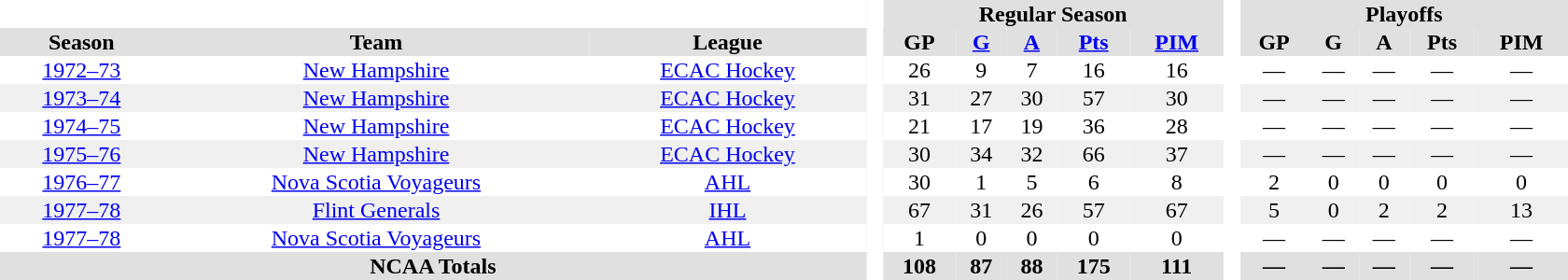<table border="0" cellpadding="1" cellspacing="0" style="text-align:center; width:70em">
<tr bgcolor="#e0e0e0">
<th colspan="3"  bgcolor="#ffffff"> </th>
<th rowspan="99" bgcolor="#ffffff"> </th>
<th colspan="5">Regular Season</th>
<th rowspan="99" bgcolor="#ffffff"> </th>
<th colspan="5">Playoffs</th>
</tr>
<tr bgcolor="#e0e0e0">
<th>Season</th>
<th>Team</th>
<th>League</th>
<th>GP</th>
<th><a href='#'>G</a></th>
<th><a href='#'>A</a></th>
<th><a href='#'>Pts</a></th>
<th><a href='#'>PIM</a></th>
<th>GP</th>
<th>G</th>
<th>A</th>
<th>Pts</th>
<th>PIM</th>
</tr>
<tr>
<td><a href='#'>1972–73</a></td>
<td><a href='#'>New Hampshire</a></td>
<td><a href='#'>ECAC Hockey</a></td>
<td>26</td>
<td>9</td>
<td>7</td>
<td>16</td>
<td>16</td>
<td>—</td>
<td>—</td>
<td>—</td>
<td>—</td>
<td>—</td>
</tr>
<tr bgcolor=f0f0f0>
<td><a href='#'>1973–74</a></td>
<td><a href='#'>New Hampshire</a></td>
<td><a href='#'>ECAC Hockey</a></td>
<td>31</td>
<td>27</td>
<td>30</td>
<td>57</td>
<td>30</td>
<td>—</td>
<td>—</td>
<td>—</td>
<td>—</td>
<td>—</td>
</tr>
<tr>
<td><a href='#'>1974–75</a></td>
<td><a href='#'>New Hampshire</a></td>
<td><a href='#'>ECAC Hockey</a></td>
<td>21</td>
<td>17</td>
<td>19</td>
<td>36</td>
<td>28</td>
<td>—</td>
<td>—</td>
<td>—</td>
<td>—</td>
<td>—</td>
</tr>
<tr bgcolor=f0f0f0>
<td><a href='#'>1975–76</a></td>
<td><a href='#'>New Hampshire</a></td>
<td><a href='#'>ECAC Hockey</a></td>
<td>30</td>
<td>34</td>
<td>32</td>
<td>66</td>
<td>37</td>
<td>—</td>
<td>—</td>
<td>—</td>
<td>—</td>
<td>—</td>
</tr>
<tr>
<td><a href='#'>1976–77</a></td>
<td><a href='#'>Nova Scotia Voyageurs</a></td>
<td><a href='#'>AHL</a></td>
<td>30</td>
<td>1</td>
<td>5</td>
<td>6</td>
<td>8</td>
<td>2</td>
<td>0</td>
<td>0</td>
<td>0</td>
<td>0</td>
</tr>
<tr bgcolor=f0f0f0>
<td><a href='#'>1977–78</a></td>
<td><a href='#'>Flint Generals</a></td>
<td><a href='#'>IHL</a></td>
<td>67</td>
<td>31</td>
<td>26</td>
<td>57</td>
<td>67</td>
<td>5</td>
<td>0</td>
<td>2</td>
<td>2</td>
<td>13</td>
</tr>
<tr>
<td><a href='#'>1977–78</a></td>
<td><a href='#'>Nova Scotia Voyageurs</a></td>
<td><a href='#'>AHL</a></td>
<td>1</td>
<td>0</td>
<td>0</td>
<td>0</td>
<td>0</td>
<td>—</td>
<td>—</td>
<td>—</td>
<td>—</td>
<td>—</td>
</tr>
<tr bgcolor="#e0e0e0">
<th colspan="3">NCAA Totals</th>
<th>108</th>
<th>87</th>
<th>88</th>
<th>175</th>
<th>111</th>
<th>—</th>
<th>—</th>
<th>—</th>
<th>—</th>
<th>—</th>
</tr>
</table>
